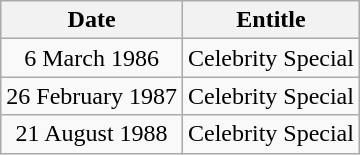<table class="wikitable" style="text-align:center;">
<tr>
<th>Date</th>
<th>Entitle</th>
</tr>
<tr>
<td>6 March 1986</td>
<td>Celebrity Special</td>
</tr>
<tr>
<td>26 February 1987</td>
<td>Celebrity Special</td>
</tr>
<tr>
<td>21 August 1988</td>
<td>Celebrity Special</td>
</tr>
</table>
